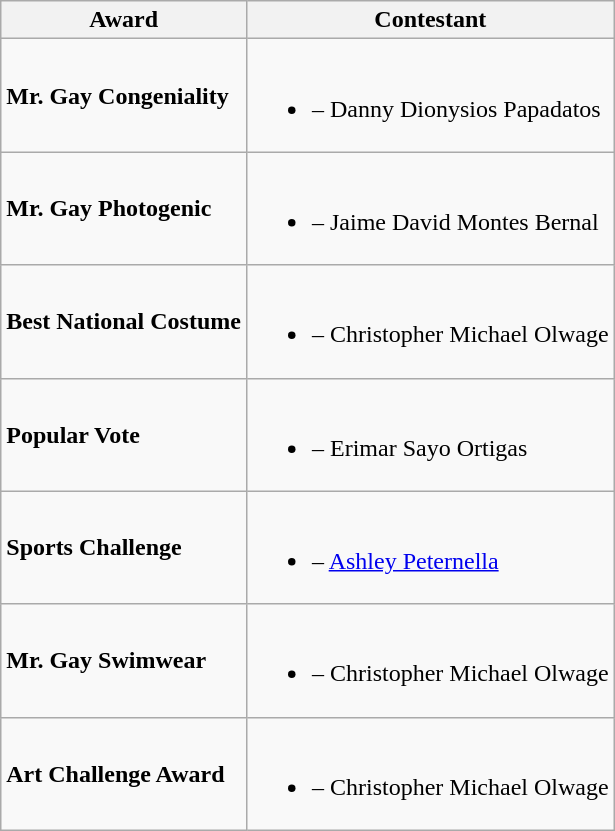<table class="wikitable" border="1">
<tr>
<th>Award</th>
<th>Contestant</th>
</tr>
<tr>
<td><strong>Mr. Gay Congeniality</strong></td>
<td><br><ul><li><strong></strong> – Danny Dionysios Papadatos</li></ul></td>
</tr>
<tr>
<td><strong>Mr. Gay Photogenic</strong></td>
<td><br><ul><li><strong></strong> – Jaime David Montes Bernal</li></ul></td>
</tr>
<tr>
<td><strong>Best National Costume</strong></td>
<td><br><ul><li><strong></strong> –  Christopher Michael Olwage</li></ul></td>
</tr>
<tr>
<td><strong>Popular Vote</strong></td>
<td><br><ul><li><strong></strong> – Erimar Sayo Ortigas</li></ul></td>
</tr>
<tr>
<td><strong>Sports Challenge</strong></td>
<td><br><ul><li><strong></strong> – <a href='#'>Ashley Peternella</a></li></ul></td>
</tr>
<tr>
<td><strong>Mr. Gay Swimwear</strong></td>
<td><br><ul><li><strong></strong> – Christopher Michael Olwage</li></ul></td>
</tr>
<tr>
<td><strong>Art Challenge Award</strong></td>
<td><br><ul><li><strong></strong> – Christopher Michael Olwage</li></ul></td>
</tr>
</table>
